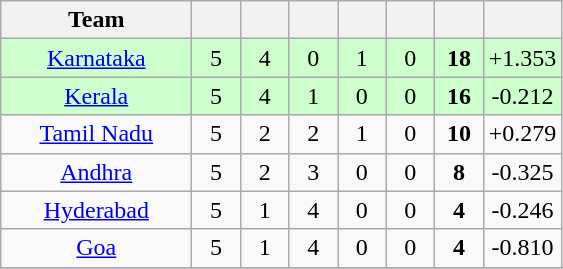<table class="wikitable" style="text-align:center">
<tr>
<th style="width:120px">Team</th>
<th style="width:25px"></th>
<th style="width:25px"></th>
<th style="width:25px"></th>
<th style="width:25px"></th>
<th style="width:25px"></th>
<th style="width:25px"></th>
<th style="width:40px;"></th>
</tr>
<tr style="background:#cfc;">
<td><a href='#'>Karnataka</a></td>
<td>5</td>
<td>4</td>
<td>0</td>
<td>1</td>
<td>0</td>
<td><strong>18</strong></td>
<td>+1.353</td>
</tr>
<tr style="background:#cfc;">
<td><a href='#'>Kerala</a></td>
<td>5</td>
<td>4</td>
<td>1</td>
<td>0</td>
<td>0</td>
<td><strong>16</strong></td>
<td>-0.212</td>
</tr>
<tr>
<td><a href='#'>Tamil Nadu</a></td>
<td>5</td>
<td>2</td>
<td>2</td>
<td>1</td>
<td>0</td>
<td><strong>10</strong></td>
<td>+0.279</td>
</tr>
<tr>
<td><a href='#'>Andhra</a></td>
<td>5</td>
<td>2</td>
<td>3</td>
<td>0</td>
<td>0</td>
<td><strong>8</strong></td>
<td>-0.325</td>
</tr>
<tr>
<td><a href='#'>Hyderabad</a></td>
<td>5</td>
<td>1</td>
<td>4</td>
<td>0</td>
<td>0</td>
<td><strong>4</strong></td>
<td>-0.246</td>
</tr>
<tr>
<td><a href='#'>Goa</a></td>
<td>5</td>
<td>1</td>
<td>4</td>
<td>0</td>
<td>0</td>
<td><strong>4</strong></td>
<td>-0.810</td>
</tr>
<tr>
</tr>
</table>
